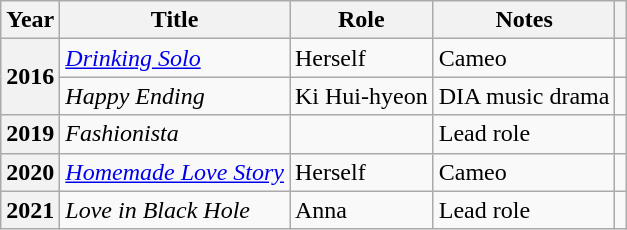<table class="wikitable sortable plainrowheaders">
<tr>
<th scope="col">Year</th>
<th scope="col">Title</th>
<th scope="col">Role</th>
<th scope="col">Notes</th>
<th scope="col" class="unsortable"></th>
</tr>
<tr>
<th rowspan="2" scope="row">2016</th>
<td><em><a href='#'>Drinking Solo</a></em></td>
<td>Herself</td>
<td>Cameo</td>
<td></td>
</tr>
<tr>
<td><em>Happy Ending</em></td>
<td>Ki Hui-hyeon</td>
<td>DIA music drama</td>
<td></td>
</tr>
<tr>
<th scope="row">2019</th>
<td><em>Fashionista</em></td>
<td></td>
<td>Lead role</td>
<td></td>
</tr>
<tr>
<th scope="row">2020</th>
<td><em><a href='#'>Homemade Love Story</a></em></td>
<td>Herself</td>
<td>Cameo</td>
<td></td>
</tr>
<tr>
<th scope="row">2021</th>
<td><em>Love in Black Hole</em></td>
<td>Anna</td>
<td>Lead role</td>
<td></td>
</tr>
</table>
